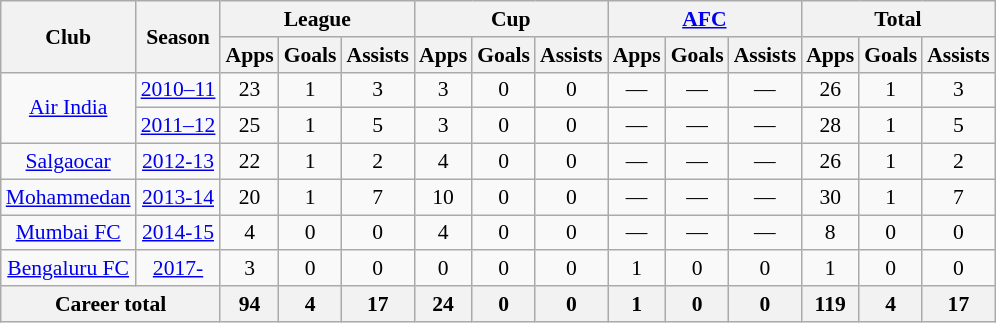<table class="wikitable" style="font-size:90%; text-align:center;">
<tr>
<th rowspan="2">Club</th>
<th rowspan="2">Season</th>
<th colspan="3">League</th>
<th colspan="3">Cup</th>
<th colspan="3"><a href='#'>AFC</a></th>
<th colspan="3">Total</th>
</tr>
<tr>
<th>Apps</th>
<th>Goals</th>
<th>Assists</th>
<th>Apps</th>
<th>Goals</th>
<th>Assists</th>
<th>Apps</th>
<th>Goals</th>
<th>Assists</th>
<th>Apps</th>
<th>Goals</th>
<th>Assists</th>
</tr>
<tr>
<td rowspan="2"><a href='#'>Air India</a></td>
<td><a href='#'>2010–11</a></td>
<td>23</td>
<td>1</td>
<td>3</td>
<td>3</td>
<td>0</td>
<td>0</td>
<td>—</td>
<td>—</td>
<td>—</td>
<td>26</td>
<td>1</td>
<td>3</td>
</tr>
<tr>
<td><a href='#'>2011–12</a></td>
<td>25</td>
<td>1</td>
<td>5</td>
<td>3</td>
<td>0</td>
<td>0</td>
<td>—</td>
<td>—</td>
<td>—</td>
<td>28</td>
<td>1</td>
<td>5</td>
</tr>
<tr>
<td><a href='#'>Salgaocar</a></td>
<td><a href='#'>2012-13</a></td>
<td>22</td>
<td>1</td>
<td>2</td>
<td>4</td>
<td>0</td>
<td>0</td>
<td>—</td>
<td>—</td>
<td>—</td>
<td>26</td>
<td>1</td>
<td>2</td>
</tr>
<tr>
<td><a href='#'>Mohammedan</a></td>
<td><a href='#'>2013-14</a></td>
<td>20</td>
<td>1</td>
<td>7</td>
<td>10</td>
<td>0</td>
<td>0</td>
<td>—</td>
<td>—</td>
<td>—</td>
<td>30</td>
<td>1</td>
<td>7</td>
</tr>
<tr>
<td><a href='#'>Mumbai FC</a></td>
<td><a href='#'>2014-15</a></td>
<td>4</td>
<td>0</td>
<td>0</td>
<td>4</td>
<td>0</td>
<td>0</td>
<td>—</td>
<td>—</td>
<td>—</td>
<td>8</td>
<td>0</td>
<td>0</td>
</tr>
<tr>
<td><a href='#'>Bengaluru FC</a></td>
<td><a href='#'>2017-</a></td>
<td>3</td>
<td>0</td>
<td>0</td>
<td>0</td>
<td>0</td>
<td>0</td>
<td>1</td>
<td>0</td>
<td>0</td>
<td>1</td>
<td>0</td>
<td>0</td>
</tr>
<tr>
<th colspan="2">Career total</th>
<th>94</th>
<th>4</th>
<th>17</th>
<th>24</th>
<th>0</th>
<th>0</th>
<th>1</th>
<th>0</th>
<th>0</th>
<th>119</th>
<th>4</th>
<th>17</th>
</tr>
</table>
